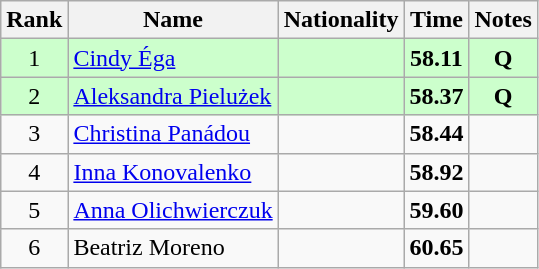<table class="wikitable sortable" style="text-align:center">
<tr>
<th>Rank</th>
<th>Name</th>
<th>Nationality</th>
<th>Time</th>
<th>Notes</th>
</tr>
<tr bgcolor=ccffcc>
<td>1</td>
<td align=left><a href='#'>Cindy Éga</a></td>
<td align=left></td>
<td><strong>58.11</strong></td>
<td><strong>Q</strong></td>
</tr>
<tr bgcolor=ccffcc>
<td>2</td>
<td align=left><a href='#'>Aleksandra Pielużek</a></td>
<td align=left></td>
<td><strong>58.37</strong></td>
<td><strong>Q</strong></td>
</tr>
<tr>
<td>3</td>
<td align=left><a href='#'>Christina Panádou</a></td>
<td align=left></td>
<td><strong>58.44</strong></td>
<td></td>
</tr>
<tr>
<td>4</td>
<td align=left><a href='#'>Inna Konovalenko</a></td>
<td align=left></td>
<td><strong>58.92</strong></td>
<td></td>
</tr>
<tr>
<td>5</td>
<td align=left><a href='#'>Anna Olichwierczuk</a></td>
<td align=left></td>
<td><strong>59.60</strong></td>
<td></td>
</tr>
<tr>
<td>6</td>
<td align=left>Beatriz Moreno</td>
<td align=left></td>
<td><strong>60.65</strong></td>
<td></td>
</tr>
</table>
